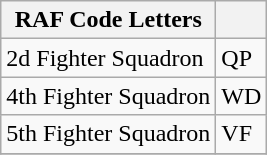<table class="wikitable">
<tr>
<th>RAF Code Letters</th>
<th></th>
</tr>
<tr>
<td>2d Fighter Squadron</td>
<td>QP</td>
</tr>
<tr>
<td>4th Fighter Squadron</td>
<td>WD</td>
</tr>
<tr>
<td>5th Fighter Squadron</td>
<td>VF</td>
</tr>
<tr>
</tr>
</table>
